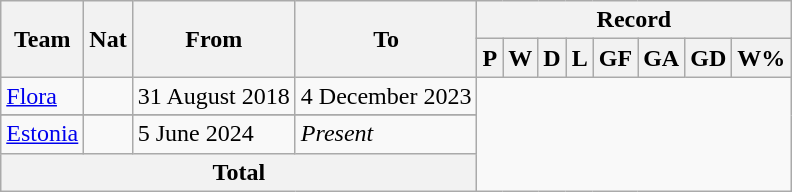<table class="wikitable" style="text-align:center">
<tr>
<th rowspan="2">Team</th>
<th rowspan="2">Nat</th>
<th rowspan="2">From</th>
<th rowspan="2">To</th>
<th colspan="8">Record</th>
</tr>
<tr>
<th>P</th>
<th>W</th>
<th>D</th>
<th>L</th>
<th>GF</th>
<th>GA</th>
<th>GD</th>
<th>W%</th>
</tr>
<tr>
<td align=left><a href='#'>Flora</a></td>
<td></td>
<td align=left>31 August 2018</td>
<td align=left>4 December 2023<br></td>
</tr>
<tr>
</tr>
<tr>
<td align=left><a href='#'>Estonia</a></td>
<td></td>
<td align=left>5 June 2024</td>
<td align=left><em>Present</em><br></td>
</tr>
<tr>
<th colspan="4">Total<br></th>
</tr>
</table>
